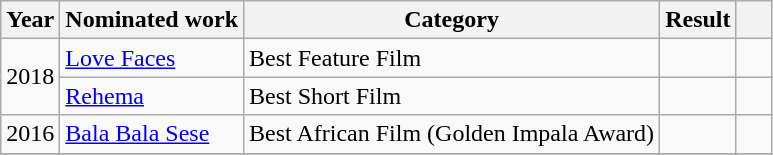<table class="wikitable sortable">
<tr>
<th>Year</th>
<th>Nominated work</th>
<th>Category</th>
<th>Result</th>
<th scope="col" style="width:1em;"></th>
</tr>
<tr>
<td rowspan="2">2018</td>
<td><a href='#'>Love Faces</a></td>
<td>Best Feature Film</td>
<td></td>
<td></td>
</tr>
<tr>
<td><a href='#'>Rehema</a></td>
<td>Best Short Film</td>
<td></td>
<td></td>
</tr>
<tr>
<td>2016</td>
<td><a href='#'>Bala Bala Sese</a></td>
<td>Best African Film (Golden Impala Award)</td>
<td></td>
<td></td>
</tr>
<tr>
</tr>
</table>
